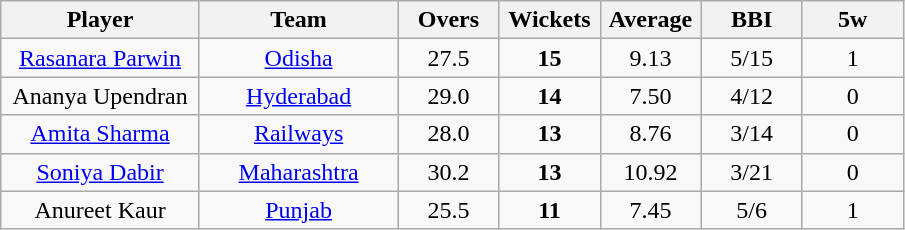<table class="wikitable" style="text-align:center">
<tr>
<th width=125>Player</th>
<th width=125>Team</th>
<th width=60>Overs</th>
<th width=60>Wickets</th>
<th width=60>Average</th>
<th width=60>BBI</th>
<th width=60>5w</th>
</tr>
<tr>
<td><a href='#'>Rasanara Parwin</a></td>
<td><a href='#'>Odisha</a></td>
<td>27.5</td>
<td><strong>15</strong></td>
<td>9.13</td>
<td>5/15</td>
<td>1</td>
</tr>
<tr>
<td>Ananya Upendran</td>
<td><a href='#'>Hyderabad</a></td>
<td>29.0</td>
<td><strong>14</strong></td>
<td>7.50</td>
<td>4/12</td>
<td>0</td>
</tr>
<tr>
<td><a href='#'>Amita Sharma</a></td>
<td><a href='#'>Railways</a></td>
<td>28.0</td>
<td><strong>13</strong></td>
<td>8.76</td>
<td>3/14</td>
<td>0</td>
</tr>
<tr>
<td><a href='#'>Soniya Dabir</a></td>
<td><a href='#'>Maharashtra</a></td>
<td>30.2</td>
<td><strong>13</strong></td>
<td>10.92</td>
<td>3/21</td>
<td>0</td>
</tr>
<tr>
<td>Anureet Kaur</td>
<td><a href='#'>Punjab</a></td>
<td>25.5</td>
<td><strong>11</strong></td>
<td>7.45</td>
<td>5/6</td>
<td>1</td>
</tr>
</table>
